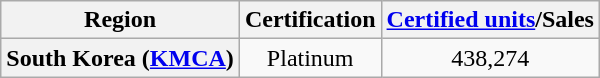<table class="wikitable plainrowheaders" style="text-align:center">
<tr>
<th>Region</th>
<th>Certification</th>
<th><a href='#'>Certified units</a>/Sales</th>
</tr>
<tr>
<th scope="row">South Korea (<a href='#'>KMCA</a>)</th>
<td align="center">Platinum</td>
<td align="center">438,274</td>
</tr>
</table>
